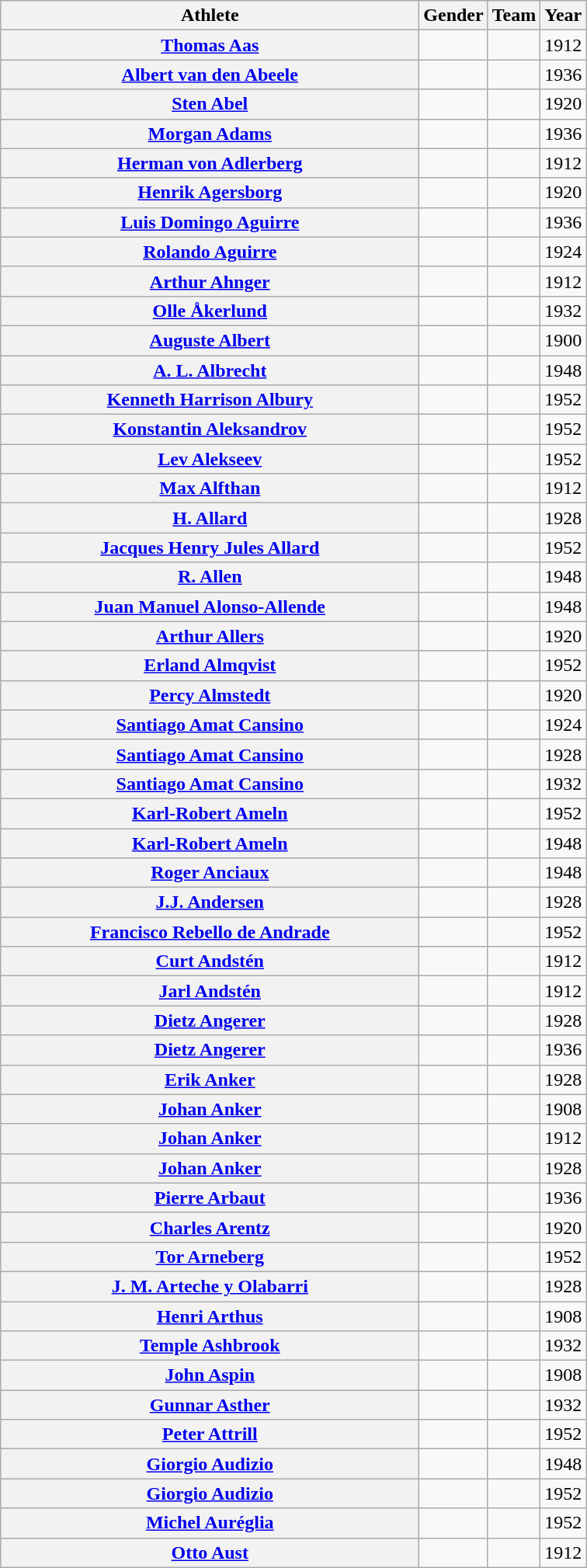<table class="wikitable plainrowheaders">
<tr>
<th scope="col" style="width:22em">Athlete</th>
<th scope="col">Gender</th>
<th scope="col">Team</th>
<th scope="col">Year</th>
</tr>
<tr>
<th scope="row"><a href='#'>Thomas Aas</a></th>
<td style="text-align:center"></td>
<td></td>
<td>1912</td>
</tr>
<tr>
<th scope="row"><a href='#'>Albert van den Abeele</a></th>
<td style="text-align:center"></td>
<td></td>
<td>1936</td>
</tr>
<tr>
<th scope="row"><a href='#'>Sten Abel</a></th>
<td style="text-align:center"></td>
<td></td>
<td>1920</td>
</tr>
<tr>
<th scope="row"><a href='#'>Morgan Adams</a></th>
<td style="text-align:center"></td>
<td></td>
<td>1936</td>
</tr>
<tr>
<th scope="row"><a href='#'>Herman von Adlerberg</a></th>
<td style="text-align:center"></td>
<td></td>
<td>1912</td>
</tr>
<tr>
<th scope="row"><a href='#'>Henrik Agersborg</a></th>
<td style="text-align:center"></td>
<td></td>
<td>1920</td>
</tr>
<tr>
<th scope="row"><a href='#'>Luis Domingo Aguirre</a></th>
<td style="text-align:center"></td>
<td></td>
<td>1936</td>
</tr>
<tr>
<th scope="row"><a href='#'>Rolando Aguirre</a></th>
<td style="text-align:center"></td>
<td></td>
<td>1924</td>
</tr>
<tr>
<th scope="row"><a href='#'>Arthur Ahnger</a></th>
<td style="text-align:center"></td>
<td></td>
<td>1912</td>
</tr>
<tr>
<th scope="row"><a href='#'>Olle Åkerlund</a></th>
<td style="text-align:center"></td>
<td></td>
<td>1932</td>
</tr>
<tr>
<th scope="row"><a href='#'>Auguste Albert</a></th>
<td style="text-align:center"></td>
<td></td>
<td>1900</td>
</tr>
<tr>
<th scope="row"><a href='#'>A. L. Albrecht</a></th>
<td style="text-align:center"></td>
<td></td>
<td>1948</td>
</tr>
<tr>
<th scope="row"><a href='#'>Kenneth Harrison Albury</a></th>
<td style="text-align:center"></td>
<td></td>
<td>1952</td>
</tr>
<tr>
<th scope="row"><a href='#'>Konstantin Aleksandrov</a></th>
<td style="text-align:center"></td>
<td></td>
<td>1952</td>
</tr>
<tr>
<th scope="row"><a href='#'>Lev Alekseev</a></th>
<td style="text-align:center"></td>
<td></td>
<td>1952</td>
</tr>
<tr>
<th scope="row"><a href='#'>Max Alfthan</a></th>
<td style="text-align:center"></td>
<td></td>
<td>1912</td>
</tr>
<tr>
<th scope="row"><a href='#'>H. Allard</a></th>
<td style="text-align:center"></td>
<td></td>
<td>1928</td>
</tr>
<tr>
<th scope="row"><a href='#'>Jacques Henry Jules Allard</a></th>
<td style="text-align:center"></td>
<td></td>
<td>1952</td>
</tr>
<tr>
<th scope="row"><a href='#'>R. Allen</a></th>
<td style="text-align:center"></td>
<td></td>
<td>1948</td>
</tr>
<tr>
<th scope="row"><a href='#'>Juan Manuel Alonso-Allende</a></th>
<td style="text-align:center"></td>
<td></td>
<td>1948</td>
</tr>
<tr>
<th scope="row"><a href='#'>Arthur Allers</a></th>
<td style="text-align:center"></td>
<td></td>
<td>1920</td>
</tr>
<tr>
<th scope="row"><a href='#'>Erland Almqvist</a></th>
<td style="text-align:center"></td>
<td></td>
<td>1952</td>
</tr>
<tr>
<th scope="row"><a href='#'>Percy Almstedt</a></th>
<td style="text-align:center"></td>
<td></td>
<td>1920</td>
</tr>
<tr>
<th scope="row"><a href='#'>Santiago Amat Cansino</a></th>
<td style="text-align:center"></td>
<td></td>
<td>1924</td>
</tr>
<tr>
<th scope="row"><a href='#'>Santiago Amat Cansino</a></th>
<td style="text-align:center"></td>
<td></td>
<td>1928</td>
</tr>
<tr>
<th scope="row"><a href='#'>Santiago Amat Cansino</a></th>
<td style="text-align:center"></td>
<td></td>
<td>1932</td>
</tr>
<tr>
<th scope="row"><a href='#'>Karl-Robert Ameln</a></th>
<td style="text-align:center"></td>
<td></td>
<td>1952</td>
</tr>
<tr>
<th scope="row"><a href='#'>Karl-Robert Ameln</a></th>
<td style="text-align:center"></td>
<td></td>
<td>1948</td>
</tr>
<tr>
<th scope="row"><a href='#'>Roger Anciaux</a></th>
<td style="text-align:center"></td>
<td></td>
<td>1948</td>
</tr>
<tr>
<th scope="row"><a href='#'>J.J. Andersen</a></th>
<td style="text-align:center"></td>
<td></td>
<td>1928</td>
</tr>
<tr>
<th scope="row"><a href='#'>Francisco Rebello de Andrade</a></th>
<td style="text-align:center"></td>
<td></td>
<td>1952</td>
</tr>
<tr>
<th scope="row"><a href='#'>Curt Andstén</a></th>
<td style="text-align:center"></td>
<td></td>
<td>1912</td>
</tr>
<tr>
<th scope="row"><a href='#'>Jarl Andstén</a></th>
<td style="text-align:center"></td>
<td></td>
<td>1912</td>
</tr>
<tr>
<th scope="row"><a href='#'>Dietz Angerer</a></th>
<td style="text-align:center"></td>
<td></td>
<td>1928</td>
</tr>
<tr>
<th scope="row"><a href='#'>Dietz Angerer</a></th>
<td style="text-align:center"></td>
<td></td>
<td>1936</td>
</tr>
<tr>
<th scope="row"><a href='#'>Erik Anker</a></th>
<td style="text-align:center"></td>
<td></td>
<td>1928</td>
</tr>
<tr>
<th scope="row"><a href='#'>Johan Anker</a></th>
<td style="text-align:center"></td>
<td></td>
<td>1908</td>
</tr>
<tr>
<th scope="row"><a href='#'>Johan Anker</a></th>
<td style="text-align:center"></td>
<td></td>
<td>1912</td>
</tr>
<tr>
<th scope="row"><a href='#'>Johan Anker</a></th>
<td style="text-align:center"></td>
<td></td>
<td>1928</td>
</tr>
<tr>
<th scope="row"><a href='#'>Pierre Arbaut</a></th>
<td style="text-align:center"></td>
<td></td>
<td>1936</td>
</tr>
<tr>
<th scope="row"><a href='#'>Charles Arentz</a></th>
<td style="text-align:center"></td>
<td></td>
<td>1920</td>
</tr>
<tr>
<th scope="row"><a href='#'>Tor Arneberg</a></th>
<td style="text-align:center"></td>
<td></td>
<td>1952</td>
</tr>
<tr>
<th scope="row"><a href='#'>J. M. Arteche y Olabarri</a></th>
<td style="text-align:center"></td>
<td></td>
<td>1928</td>
</tr>
<tr>
<th scope="row"><a href='#'>Henri Arthus</a></th>
<td style="text-align:center"></td>
<td></td>
<td>1908</td>
</tr>
<tr>
<th scope="row"><a href='#'>Temple Ashbrook</a></th>
<td style="text-align:center"></td>
<td></td>
<td>1932</td>
</tr>
<tr>
<th scope="row"><a href='#'>John Aspin</a></th>
<td style="text-align:center"></td>
<td></td>
<td>1908</td>
</tr>
<tr>
<th scope="row"><a href='#'>Gunnar Asther</a></th>
<td style="text-align:center"></td>
<td></td>
<td>1932</td>
</tr>
<tr>
<th scope="row"><a href='#'>Peter Attrill</a></th>
<td style="text-align:center"></td>
<td></td>
<td>1952</td>
</tr>
<tr>
<th scope="row"><a href='#'>Giorgio Audizio</a></th>
<td style="text-align:center"></td>
<td></td>
<td>1948</td>
</tr>
<tr>
<th scope="row"><a href='#'>Giorgio Audizio</a></th>
<td style="text-align:center"></td>
<td></td>
<td>1952</td>
</tr>
<tr>
<th scope="row"><a href='#'>Michel Auréglia</a></th>
<td style="text-align:center"></td>
<td></td>
<td>1952</td>
</tr>
<tr>
<th scope="row"><a href='#'>Otto Aust</a></th>
<td style="text-align:center"></td>
<td></td>
<td>1912</td>
</tr>
</table>
